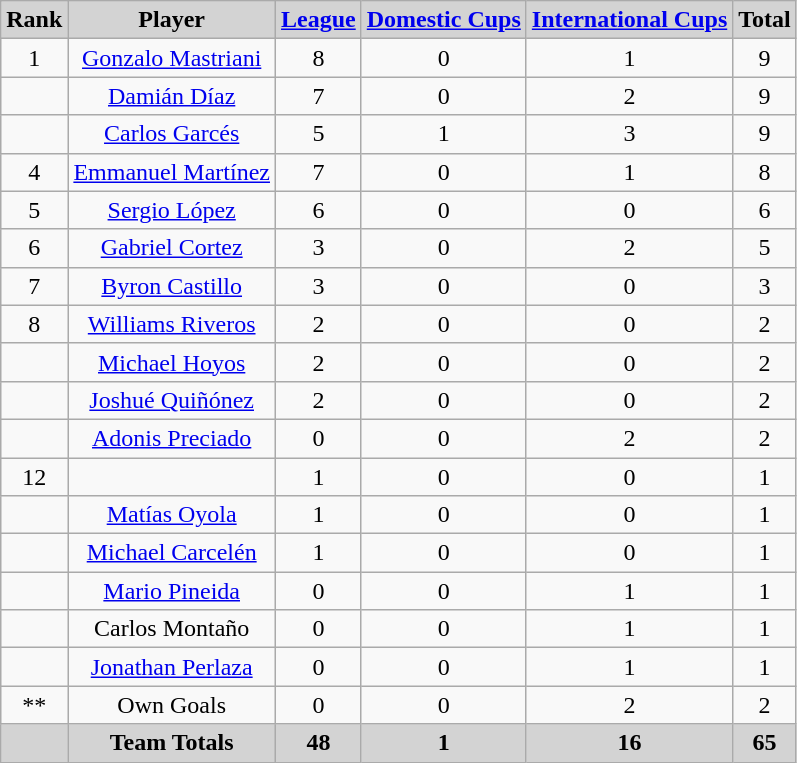<table class="wikitable" style="text-align:center">
<tr>
<th style="background:lightgrey; color:black; text-align:center;">Rank</th>
<th style="background:lightgrey; color:black; text-align:center;">Player</th>
<th style="background:lightgrey; color:black; text-align:center;"><a href='#'>League</a></th>
<th style="background:lightgrey; color:black; text-align:center;"><a href='#'>Domestic Cups</a></th>
<th style="background:lightgrey; color:black; text-align:center;"><a href='#'>International Cups</a></th>
<th style="background:lightgrey; color:black; text-align:center;">Total</th>
</tr>
<tr>
<td>1</td>
<td> <a href='#'>Gonzalo Mastriani</a></td>
<td>8</td>
<td>0</td>
<td>1</td>
<td>9</td>
</tr>
<tr>
<td></td>
<td> <a href='#'>Damián Díaz</a></td>
<td>7</td>
<td>0</td>
<td>2</td>
<td>9</td>
</tr>
<tr>
<td></td>
<td> <a href='#'>Carlos Garcés</a></td>
<td>5</td>
<td>1</td>
<td>3</td>
<td>9</td>
</tr>
<tr>
<td>4</td>
<td> <a href='#'>Emmanuel Martínez</a></td>
<td>7</td>
<td>0</td>
<td>1</td>
<td>8</td>
</tr>
<tr>
<td>5</td>
<td> <a href='#'>Sergio López</a></td>
<td>6</td>
<td>0</td>
<td>0</td>
<td>6</td>
</tr>
<tr>
<td>6</td>
<td> <a href='#'>Gabriel Cortez</a></td>
<td>3</td>
<td>0</td>
<td>2</td>
<td>5</td>
</tr>
<tr>
<td>7</td>
<td> <a href='#'>Byron Castillo</a></td>
<td>3</td>
<td>0</td>
<td>0</td>
<td>3</td>
</tr>
<tr>
<td>8</td>
<td> <a href='#'>Williams Riveros</a></td>
<td>2</td>
<td>0</td>
<td>0</td>
<td>2</td>
</tr>
<tr>
<td></td>
<td> <a href='#'>Michael Hoyos</a></td>
<td>2</td>
<td>0</td>
<td>0</td>
<td>2</td>
</tr>
<tr>
<td></td>
<td> <a href='#'>Joshué Quiñónez</a></td>
<td>2</td>
<td>0</td>
<td>0</td>
<td>2</td>
</tr>
<tr>
<td></td>
<td> <a href='#'>Adonis Preciado</a></td>
<td>0</td>
<td>0</td>
<td>2</td>
<td>2</td>
</tr>
<tr>
<td>12</td>
<td> </td>
<td>1</td>
<td>0</td>
<td>0</td>
<td>1</td>
</tr>
<tr>
<td></td>
<td> <a href='#'>Matías Oyola</a></td>
<td>1</td>
<td>0</td>
<td>0</td>
<td>1</td>
</tr>
<tr>
<td></td>
<td> <a href='#'>Michael Carcelén</a></td>
<td>1</td>
<td>0</td>
<td>0</td>
<td>1</td>
</tr>
<tr>
<td></td>
<td> <a href='#'>Mario Pineida</a></td>
<td>0</td>
<td>0</td>
<td>1</td>
<td>1</td>
</tr>
<tr>
<td></td>
<td> Carlos Montaño</td>
<td>0</td>
<td>0</td>
<td>1</td>
<td>1</td>
</tr>
<tr>
<td></td>
<td> <a href='#'>Jonathan Perlaza</a></td>
<td>0</td>
<td>0</td>
<td>1</td>
<td>1</td>
</tr>
<tr>
<td>**</td>
<td>Own Goals</td>
<td>0</td>
<td>0</td>
<td>2</td>
<td>2</td>
</tr>
<tr>
<th style="background:lightgrey; color:black; text-align:center;"></th>
<th style="background:lightgrey; color:black; text-align:center;">Team Totals</th>
<th style="background:lightgrey; color:black; text-align:center;">48</th>
<th style="background:lightgrey; color:black; text-align:center;">1</th>
<th style="background:lightgrey; color:black; text-align:center;">16</th>
<th style="background:lightgrey; color:black; text-align:center;">65</th>
</tr>
</table>
